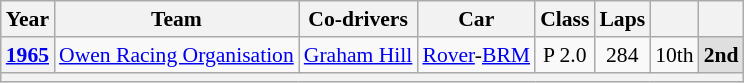<table class="wikitable" style="text-align:center; font-size:90%">
<tr>
<th>Year</th>
<th>Team</th>
<th>Co-drivers</th>
<th>Car</th>
<th>Class</th>
<th>Laps</th>
<th></th>
<th></th>
</tr>
<tr>
<th><a href='#'>1965</a></th>
<td align="left"> <a href='#'>Owen Racing Organisation</a></td>
<td align="left"> <a href='#'>Graham Hill</a></td>
<td align="left"><a href='#'>Rover</a>-<a href='#'>BRM</a></td>
<td>P 2.0</td>
<td>284</td>
<td>10th</td>
<td style="background:#dfdfdf;"><strong>2nd</strong></td>
</tr>
<tr>
<th colspan="8"></th>
</tr>
</table>
